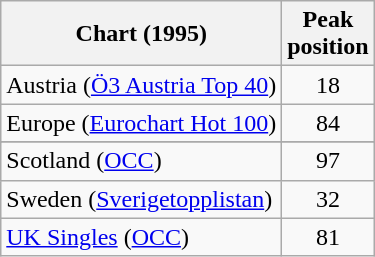<table class="wikitable sortable">
<tr>
<th align="left">Chart (1995)</th>
<th align="center">Peak<br>position</th>
</tr>
<tr>
<td align="left">Austria (<a href='#'>Ö3 Austria Top 40</a>)</td>
<td align="center">18</td>
</tr>
<tr>
<td align="left">Europe (<a href='#'>Eurochart Hot 100</a>)</td>
<td align="center">84</td>
</tr>
<tr>
</tr>
<tr>
<td align="left">Scotland (<a href='#'>OCC</a>)</td>
<td align="center">97</td>
</tr>
<tr>
<td align="left">Sweden (<a href='#'>Sverigetopplistan</a>)</td>
<td align="center">32</td>
</tr>
<tr>
<td align="left"><a href='#'>UK Singles</a> (<a href='#'>OCC</a>)</td>
<td align="center">81</td>
</tr>
</table>
